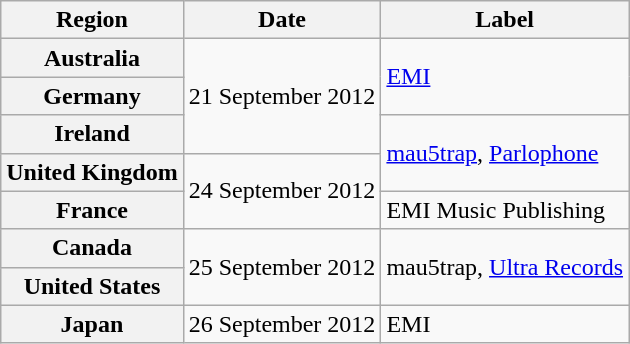<table class="wikitable plainrowheaders">
<tr>
<th scope="col">Region</th>
<th scope="col">Date</th>
<th scope="col">Label</th>
</tr>
<tr>
<th scope="row">Australia</th>
<td rowspan="3">21 September 2012</td>
<td rowspan="2"><a href='#'>EMI</a></td>
</tr>
<tr>
<th scope="row">Germany</th>
</tr>
<tr>
<th scope="row">Ireland</th>
<td rowspan="2"><a href='#'>mau5trap</a>, <a href='#'>Parlophone</a></td>
</tr>
<tr>
<th scope="row">United Kingdom</th>
<td rowspan="2">24 September 2012</td>
</tr>
<tr>
<th scope="row">France</th>
<td>EMI Music Publishing</td>
</tr>
<tr>
<th scope="row">Canada</th>
<td rowspan="2">25 September 2012</td>
<td rowspan="2">mau5trap, <a href='#'>Ultra Records</a></td>
</tr>
<tr>
<th scope="row">United States</th>
</tr>
<tr>
<th scope="row">Japan</th>
<td>26 September 2012</td>
<td>EMI</td>
</tr>
</table>
